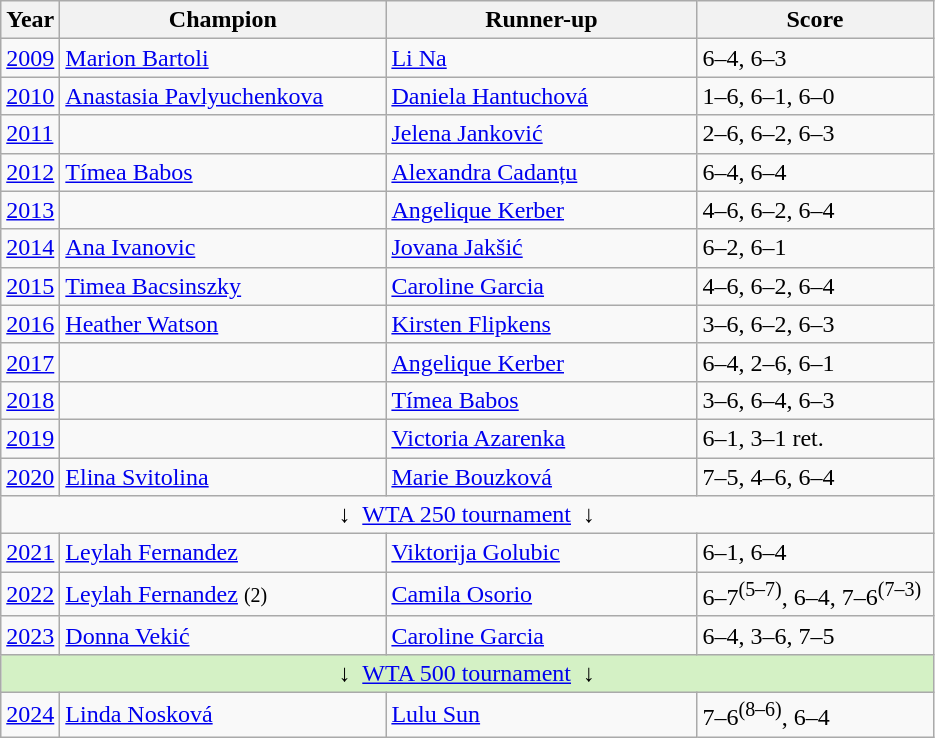<table class=wikitable>
<tr>
<th>Year</th>
<th width=210>Champion</th>
<th width=200>Runner-up</th>
<th width=150>Score</th>
</tr>
<tr>
<td><a href='#'>2009</a></td>
<td> <a href='#'>Marion Bartoli</a></td>
<td> <a href='#'>Li Na</a></td>
<td>6–4, 6–3</td>
</tr>
<tr>
<td><a href='#'>2010</a></td>
<td> <a href='#'>Anastasia Pavlyuchenkova</a></td>
<td> <a href='#'>Daniela Hantuchová</a></td>
<td>1–6, 6–1, 6–0</td>
</tr>
<tr>
<td><a href='#'>2011</a></td>
<td></td>
<td> <a href='#'>Jelena Janković</a></td>
<td>2–6, 6–2, 6–3</td>
</tr>
<tr>
<td><a href='#'>2012</a></td>
<td> <a href='#'>Tímea Babos</a></td>
<td> <a href='#'>Alexandra Cadanțu</a></td>
<td>6–4, 6–4</td>
</tr>
<tr>
<td><a href='#'>2013</a></td>
<td></td>
<td> <a href='#'>Angelique Kerber</a></td>
<td>4–6, 6–2, 6–4</td>
</tr>
<tr>
<td><a href='#'>2014</a></td>
<td> <a href='#'>Ana Ivanovic</a></td>
<td> <a href='#'>Jovana Jakšić</a></td>
<td>6–2, 6–1</td>
</tr>
<tr>
<td><a href='#'>2015</a></td>
<td> <a href='#'>Timea Bacsinszky</a></td>
<td> <a href='#'>Caroline Garcia</a></td>
<td>4–6, 6–2, 6–4</td>
</tr>
<tr>
<td><a href='#'>2016</a></td>
<td> <a href='#'>Heather Watson</a></td>
<td> <a href='#'>Kirsten Flipkens</a></td>
<td>3–6, 6–2, 6–3 </td>
</tr>
<tr>
<td><a href='#'>2017</a></td>
<td></td>
<td> <a href='#'>Angelique Kerber</a></td>
<td>6–4, 2–6, 6–1</td>
</tr>
<tr>
<td><a href='#'>2018</a></td>
<td></td>
<td> <a href='#'>Tímea Babos</a></td>
<td>3–6, 6–4, 6–3</td>
</tr>
<tr>
<td><a href='#'>2019</a></td>
<td></td>
<td> <a href='#'>Victoria Azarenka</a></td>
<td>6–1, 3–1 ret.</td>
</tr>
<tr>
<td><a href='#'>2020</a></td>
<td> <a href='#'>Elina Svitolina</a></td>
<td> <a href='#'>Marie Bouzková</a></td>
<td>7–5, 4–6, 6–4</td>
</tr>
<tr>
<td colspan="4" align="center">↓  <a href='#'>WTA 250 tournament</a>  ↓</td>
</tr>
<tr>
<td><a href='#'>2021</a></td>
<td> <a href='#'>Leylah Fernandez</a></td>
<td> <a href='#'>Viktorija Golubic</a></td>
<td>6–1, 6–4</td>
</tr>
<tr>
<td><a href='#'>2022</a></td>
<td> <a href='#'>Leylah Fernandez</a> <small>(2)</small></td>
<td> <a href='#'>Camila Osorio</a></td>
<td>6–7<sup>(5–7)</sup>, 6–4, 7–6<sup>(7–3)</sup></td>
</tr>
<tr>
<td><a href='#'>2023</a></td>
<td> <a href='#'>Donna Vekić</a></td>
<td> <a href='#'>Caroline Garcia</a></td>
<td>6–4, 3–6, 7–5</td>
</tr>
<tr>
<td colspan="4" align="center" bgcolor=#d4f1c5>↓  <a href='#'>WTA 500 tournament</a>  ↓</td>
</tr>
<tr>
<td><a href='#'>2024</a></td>
<td> <a href='#'>Linda Nosková</a></td>
<td> <a href='#'>Lulu Sun</a></td>
<td>7–6<sup>(8–6)</sup>, 6–4</td>
</tr>
</table>
